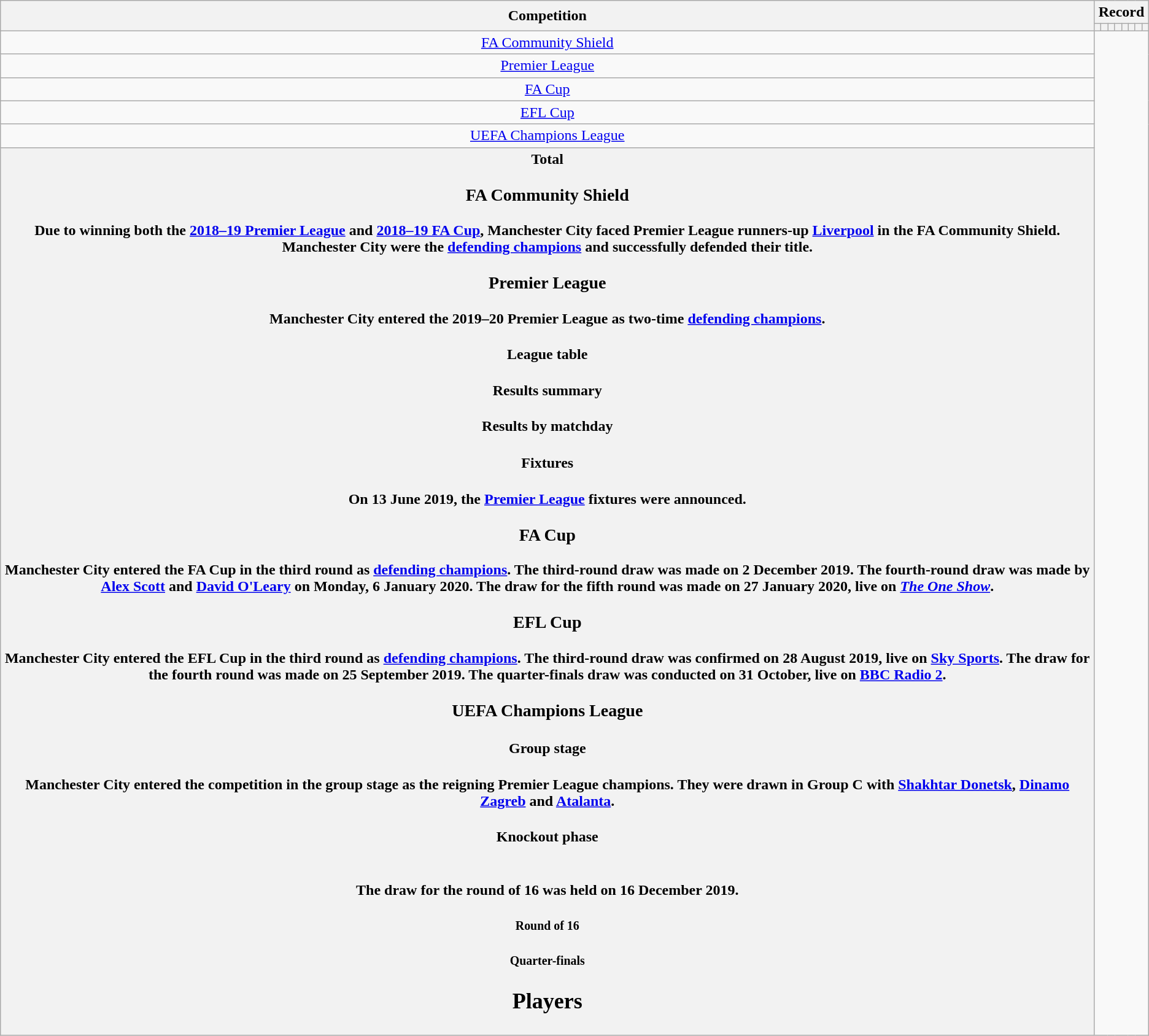<table class="wikitable" style="text-align: center">
<tr>
<th rowspan=2>Competition</th>
<th colspan=8>Record</th>
</tr>
<tr>
<th></th>
<th></th>
<th></th>
<th></th>
<th></th>
<th></th>
<th></th>
<th></th>
</tr>
<tr>
<td><a href='#'>FA Community Shield</a><br></td>
</tr>
<tr>
<td><a href='#'>Premier League</a><br></td>
</tr>
<tr>
<td><a href='#'>FA Cup</a><br></td>
</tr>
<tr>
<td><a href='#'>EFL Cup</a><br></td>
</tr>
<tr>
<td><a href='#'>UEFA Champions League</a><br></td>
</tr>
<tr>
<th>Total<br>
<h3>FA Community Shield</h3>
Due to winning both the <a href='#'>2018–19 Premier League</a> and <a href='#'>2018–19 FA Cup</a>, Manchester City faced Premier League runners-up <a href='#'>Liverpool</a> in the FA Community Shield. Manchester City were the <a href='#'>defending champions</a> and successfully defended their title.<br><h3>Premier League</h3>
Manchester City entered the 2019–20 Premier League as two-time <a href='#'>defending champions</a>.<h4>League table</h4><h4>Results summary</h4>
<h4>Results by matchday</h4><h4>Fixtures</h4>On 13 June 2019, the <a href='#'>Premier League</a> fixtures were announced.<br>




































<h3>FA Cup</h3>
Manchester City entered the FA Cup in the third round as <a href='#'>defending champions</a>. The third-round draw was made on 2 December 2019. The fourth-round draw was made by <a href='#'>Alex Scott</a> and <a href='#'>David O'Leary</a> on Monday, 6 January 2020. The draw for the fifth round was made on 27 January 2020, live on <em><a href='#'>The One Show</a></em>.<br>



<h3>EFL Cup</h3>
Manchester City entered the EFL Cup in the third round as <a href='#'>defending champions</a>. The third-round draw was confirmed on 28 August 2019, live on <a href='#'>Sky Sports</a>. The draw for the fourth round was made on 25 September 2019. The quarter-finals draw was conducted on 31 October, live on <a href='#'>BBC Radio 2</a>.<br>




<h3>UEFA Champions League</h3><h4>Group stage</h4>
Manchester City entered the competition in the group stage as the reigning Premier League champions. They were drawn in Group C with <a href='#'>Shakhtar Donetsk</a>, <a href='#'>Dinamo Zagreb</a> and <a href='#'>Atalanta</a>.<br>





<h4>Knockout phase</h4><br>The draw for the round of 16 was held on 16 December 2019.<h5>Round of 16</h5>
<h5>Quarter-finals</h5><h2>Players</h2>
























</th>
</tr>
</table>
